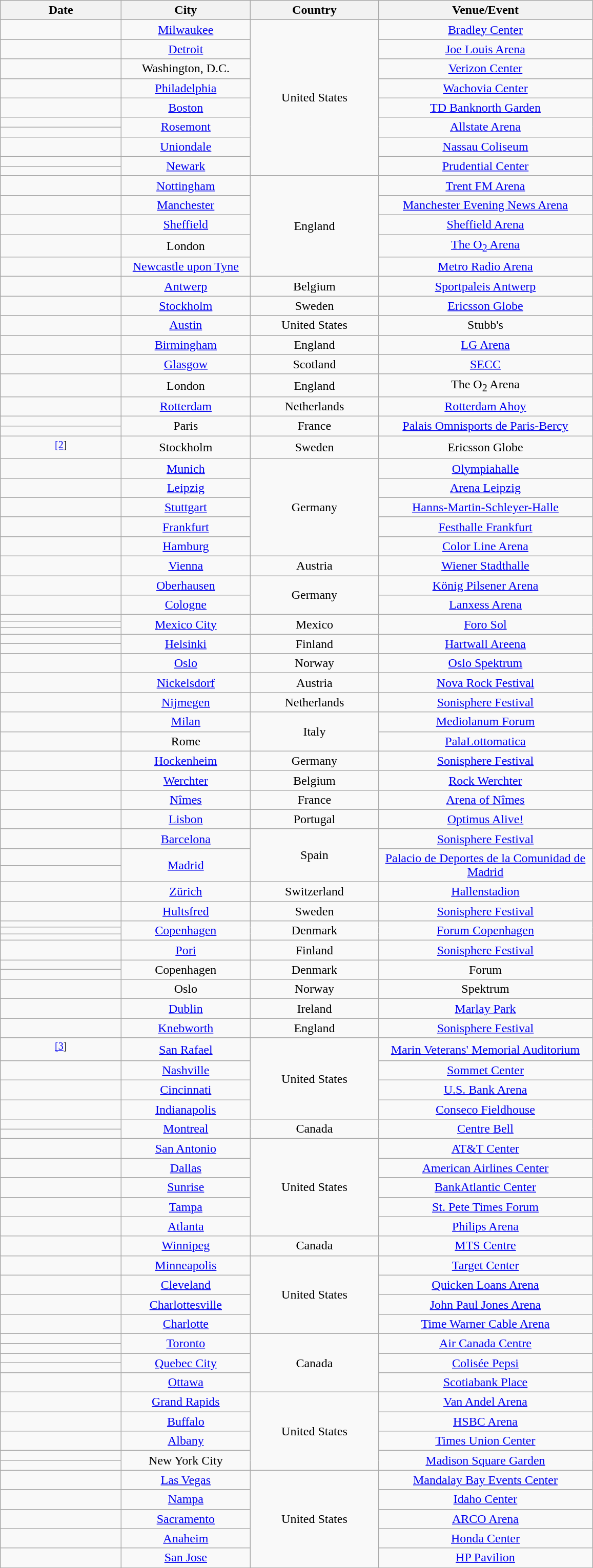<table class="wikitable plainrowheaders" style="text-align:center;">
<tr>
<th style="width:150px;">Date</th>
<th style="width:160px;">City</th>
<th style="width:160px;">Country</th>
<th style="width:270px;">Venue/Event</th>
</tr>
<tr>
<td></td>
<td><a href='#'>Milwaukee</a></td>
<td rowspan="10">United States</td>
<td><a href='#'>Bradley Center</a></td>
</tr>
<tr>
<td></td>
<td><a href='#'>Detroit</a></td>
<td><a href='#'>Joe Louis Arena</a></td>
</tr>
<tr>
<td></td>
<td>Washington, D.C.</td>
<td><a href='#'>Verizon Center</a></td>
</tr>
<tr>
<td></td>
<td><a href='#'>Philadelphia</a></td>
<td><a href='#'>Wachovia Center</a></td>
</tr>
<tr>
<td></td>
<td><a href='#'>Boston</a></td>
<td><a href='#'>TD Banknorth Garden</a></td>
</tr>
<tr>
<td></td>
<td rowspan="2"><a href='#'>Rosemont</a></td>
<td rowspan="2"><a href='#'>Allstate Arena</a></td>
</tr>
<tr>
<td></td>
</tr>
<tr>
<td></td>
<td><a href='#'>Uniondale</a></td>
<td><a href='#'>Nassau Coliseum</a></td>
</tr>
<tr>
<td></td>
<td rowspan="2"><a href='#'>Newark</a></td>
<td rowspan="2"><a href='#'>Prudential Center</a></td>
</tr>
<tr>
<td></td>
</tr>
<tr>
<td></td>
<td><a href='#'>Nottingham</a></td>
<td rowspan="5">England</td>
<td><a href='#'>Trent FM Arena</a></td>
</tr>
<tr>
<td></td>
<td><a href='#'>Manchester</a></td>
<td><a href='#'>Manchester Evening News Arena</a></td>
</tr>
<tr>
<td></td>
<td><a href='#'>Sheffield</a></td>
<td><a href='#'>Sheffield Arena</a></td>
</tr>
<tr>
<td></td>
<td>London</td>
<td><a href='#'>The O<sub>2</sub> Arena</a></td>
</tr>
<tr>
<td></td>
<td><a href='#'>Newcastle upon Tyne</a></td>
<td><a href='#'>Metro Radio Arena</a></td>
</tr>
<tr>
<td></td>
<td><a href='#'>Antwerp</a></td>
<td>Belgium</td>
<td><a href='#'>Sportpaleis Antwerp</a></td>
</tr>
<tr>
<td></td>
<td><a href='#'>Stockholm</a></td>
<td>Sweden</td>
<td><a href='#'>Ericsson Globe</a></td>
</tr>
<tr>
<td></td>
<td><a href='#'>Austin</a></td>
<td>United States</td>
<td>Stubb's</td>
</tr>
<tr>
<td></td>
<td><a href='#'>Birmingham</a></td>
<td>England</td>
<td><a href='#'>LG Arena</a></td>
</tr>
<tr>
<td></td>
<td><a href='#'>Glasgow</a></td>
<td>Scotland</td>
<td><a href='#'>SECC</a></td>
</tr>
<tr>
<td></td>
<td>London</td>
<td>England</td>
<td>The O<sub>2</sub> Arena</td>
</tr>
<tr>
<td></td>
<td><a href='#'>Rotterdam</a></td>
<td>Netherlands</td>
<td><a href='#'>Rotterdam Ahoy</a></td>
</tr>
<tr>
<td></td>
<td rowspan="2">Paris</td>
<td rowspan="2">France</td>
<td rowspan="2"><a href='#'>Palais Omnisports de Paris-Bercy</a></td>
</tr>
<tr>
<td></td>
</tr>
<tr>
<td> <sup><a href='#'>[2</a>]</sup></td>
<td>Stockholm</td>
<td>Sweden</td>
<td>Ericsson Globe</td>
</tr>
<tr>
<td></td>
<td><a href='#'>Munich</a></td>
<td rowspan="5">Germany</td>
<td><a href='#'>Olympiahalle</a></td>
</tr>
<tr>
<td></td>
<td><a href='#'>Leipzig</a></td>
<td><a href='#'>Arena Leipzig</a></td>
</tr>
<tr>
<td></td>
<td><a href='#'>Stuttgart</a></td>
<td><a href='#'>Hanns-Martin-Schleyer-Halle</a></td>
</tr>
<tr>
<td></td>
<td><a href='#'>Frankfurt</a></td>
<td><a href='#'>Festhalle Frankfurt</a></td>
</tr>
<tr>
<td></td>
<td><a href='#'>Hamburg</a></td>
<td><a href='#'>Color Line Arena</a></td>
</tr>
<tr>
<td></td>
<td><a href='#'>Vienna</a></td>
<td>Austria</td>
<td><a href='#'>Wiener Stadthalle</a></td>
</tr>
<tr>
<td></td>
<td><a href='#'>Oberhausen</a></td>
<td rowspan="2">Germany</td>
<td><a href='#'>König Pilsener Arena</a></td>
</tr>
<tr>
<td></td>
<td><a href='#'>Cologne</a></td>
<td><a href='#'>Lanxess Arena</a></td>
</tr>
<tr>
<td></td>
<td rowspan="3"><a href='#'>Mexico City</a></td>
<td rowspan="3">Mexico</td>
<td rowspan="3"><a href='#'>Foro Sol</a></td>
</tr>
<tr>
<td></td>
</tr>
<tr>
<td></td>
</tr>
<tr>
<td></td>
<td rowspan="2"><a href='#'>Helsinki</a></td>
<td rowspan="2">Finland</td>
<td rowspan="2"><a href='#'>Hartwall Areena</a></td>
</tr>
<tr>
<td></td>
</tr>
<tr>
<td></td>
<td><a href='#'>Oslo</a></td>
<td>Norway</td>
<td><a href='#'>Oslo Spektrum</a></td>
</tr>
<tr>
<td></td>
<td><a href='#'>Nickelsdorf</a></td>
<td>Austria</td>
<td><a href='#'>Nova Rock Festival</a></td>
</tr>
<tr>
<td></td>
<td><a href='#'>Nijmegen</a></td>
<td>Netherlands</td>
<td><a href='#'>Sonisphere Festival</a></td>
</tr>
<tr>
<td></td>
<td><a href='#'>Milan</a></td>
<td rowspan="2">Italy</td>
<td><a href='#'>Mediolanum Forum</a></td>
</tr>
<tr>
<td></td>
<td>Rome</td>
<td><a href='#'>PalaLottomatica</a></td>
</tr>
<tr>
<td></td>
<td><a href='#'>Hockenheim</a></td>
<td>Germany</td>
<td><a href='#'>Sonisphere Festival</a></td>
</tr>
<tr>
<td></td>
<td><a href='#'>Werchter</a></td>
<td>Belgium</td>
<td><a href='#'>Rock Werchter</a></td>
</tr>
<tr>
<td></td>
<td><a href='#'>Nîmes</a></td>
<td>France</td>
<td><a href='#'>Arena of Nîmes</a></td>
</tr>
<tr>
<td></td>
<td><a href='#'>Lisbon</a></td>
<td>Portugal</td>
<td><a href='#'>Optimus Alive!</a></td>
</tr>
<tr>
<td></td>
<td><a href='#'>Barcelona</a></td>
<td rowspan="3">Spain</td>
<td><a href='#'>Sonisphere Festival</a></td>
</tr>
<tr>
<td></td>
<td rowspan="2"><a href='#'>Madrid</a></td>
<td rowspan="2"><a href='#'>Palacio de Deportes de la Comunidad de Madrid</a></td>
</tr>
<tr>
<td></td>
</tr>
<tr>
<td></td>
<td><a href='#'>Zürich</a></td>
<td>Switzerland</td>
<td><a href='#'>Hallenstadion</a></td>
</tr>
<tr>
<td></td>
<td><a href='#'>Hultsfred</a></td>
<td>Sweden</td>
<td><a href='#'>Sonisphere Festival</a></td>
</tr>
<tr>
<td></td>
<td rowspan="3"><a href='#'>Copenhagen</a></td>
<td rowspan="3">Denmark</td>
<td rowspan="3"><a href='#'>Forum Copenhagen</a></td>
</tr>
<tr>
<td></td>
</tr>
<tr>
<td></td>
</tr>
<tr>
<td></td>
<td><a href='#'>Pori</a></td>
<td>Finland</td>
<td><a href='#'>Sonisphere Festival</a></td>
</tr>
<tr>
<td></td>
<td rowspan="2">Copenhagen</td>
<td rowspan="2">Denmark</td>
<td rowspan="2">Forum</td>
</tr>
<tr>
<td></td>
</tr>
<tr>
<td></td>
<td>Oslo</td>
<td>Norway</td>
<td>Spektrum</td>
</tr>
<tr>
<td></td>
<td><a href='#'>Dublin</a></td>
<td>Ireland</td>
<td><a href='#'>Marlay Park</a></td>
</tr>
<tr>
<td></td>
<td><a href='#'>Knebworth</a></td>
<td>England</td>
<td><a href='#'>Sonisphere Festival</a></td>
</tr>
<tr>
<td> <sup><a href='#'>[3</a>]</sup></td>
<td><a href='#'>San Rafael</a></td>
<td rowspan="4">United States</td>
<td><a href='#'>Marin Veterans' Memorial Auditorium</a></td>
</tr>
<tr>
<td></td>
<td><a href='#'>Nashville</a></td>
<td><a href='#'>Sommet Center</a></td>
</tr>
<tr>
<td></td>
<td><a href='#'>Cincinnati</a></td>
<td><a href='#'>U.S. Bank Arena</a></td>
</tr>
<tr>
<td></td>
<td><a href='#'>Indianapolis</a></td>
<td><a href='#'>Conseco Fieldhouse</a></td>
</tr>
<tr>
<td></td>
<td rowspan="2"><a href='#'>Montreal</a></td>
<td rowspan="2">Canada</td>
<td rowspan="2"><a href='#'>Centre Bell</a></td>
</tr>
<tr>
<td></td>
</tr>
<tr>
<td></td>
<td><a href='#'>San Antonio</a></td>
<td rowspan="5">United States</td>
<td><a href='#'>AT&T Center</a></td>
</tr>
<tr>
<td></td>
<td><a href='#'>Dallas</a></td>
<td><a href='#'>American Airlines Center</a></td>
</tr>
<tr>
<td></td>
<td><a href='#'>Sunrise</a></td>
<td><a href='#'>BankAtlantic Center</a></td>
</tr>
<tr>
<td></td>
<td><a href='#'>Tampa</a></td>
<td><a href='#'>St. Pete Times Forum</a></td>
</tr>
<tr>
<td></td>
<td><a href='#'>Atlanta</a></td>
<td><a href='#'>Philips Arena</a></td>
</tr>
<tr>
<td></td>
<td><a href='#'>Winnipeg</a></td>
<td>Canada</td>
<td><a href='#'>MTS Centre</a></td>
</tr>
<tr>
<td></td>
<td><a href='#'>Minneapolis</a></td>
<td rowspan="4">United States</td>
<td><a href='#'>Target Center</a></td>
</tr>
<tr>
<td></td>
<td><a href='#'>Cleveland</a></td>
<td><a href='#'>Quicken Loans Arena</a></td>
</tr>
<tr>
<td></td>
<td><a href='#'>Charlottesville</a></td>
<td><a href='#'>John Paul Jones Arena</a></td>
</tr>
<tr>
<td></td>
<td><a href='#'>Charlotte</a></td>
<td><a href='#'>Time Warner Cable Arena</a></td>
</tr>
<tr>
<td></td>
<td rowspan="2"><a href='#'>Toronto</a></td>
<td rowspan="5">Canada</td>
<td rowspan="2"><a href='#'>Air Canada Centre</a></td>
</tr>
<tr>
<td></td>
</tr>
<tr>
<td></td>
<td rowspan="2"><a href='#'>Quebec City</a></td>
<td rowspan="2"><a href='#'>Colisée Pepsi</a></td>
</tr>
<tr>
<td></td>
</tr>
<tr>
<td></td>
<td><a href='#'>Ottawa</a></td>
<td><a href='#'>Scotiabank Place</a></td>
</tr>
<tr>
<td></td>
<td><a href='#'>Grand Rapids</a></td>
<td rowspan="5">United States</td>
<td><a href='#'>Van Andel Arena</a></td>
</tr>
<tr>
<td></td>
<td><a href='#'>Buffalo</a></td>
<td><a href='#'>HSBC Arena</a></td>
</tr>
<tr>
<td></td>
<td><a href='#'>Albany</a></td>
<td><a href='#'>Times Union Center</a></td>
</tr>
<tr>
<td></td>
<td rowspan="2">New York City</td>
<td rowspan="2"><a href='#'>Madison Square Garden</a></td>
</tr>
<tr>
<td></td>
</tr>
<tr>
<td></td>
<td><a href='#'>Las Vegas</a></td>
<td rowspan="5">United States</td>
<td><a href='#'>Mandalay Bay Events Center</a></td>
</tr>
<tr>
<td></td>
<td><a href='#'>Nampa</a></td>
<td><a href='#'>Idaho Center</a></td>
</tr>
<tr>
<td></td>
<td><a href='#'>Sacramento</a></td>
<td><a href='#'>ARCO Arena</a></td>
</tr>
<tr>
<td></td>
<td><a href='#'>Anaheim</a></td>
<td><a href='#'>Honda Center</a></td>
</tr>
<tr>
<td></td>
<td><a href='#'>San Jose</a></td>
<td><a href='#'>HP Pavilion</a></td>
</tr>
</table>
